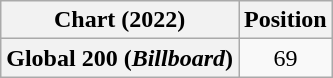<table class="wikitable plainrowheaders" style="text-align:center">
<tr>
<th scope="col">Chart (2022)</th>
<th scope="col">Position</th>
</tr>
<tr>
<th scope="row">Global 200 (<em>Billboard</em>)</th>
<td>69</td>
</tr>
</table>
